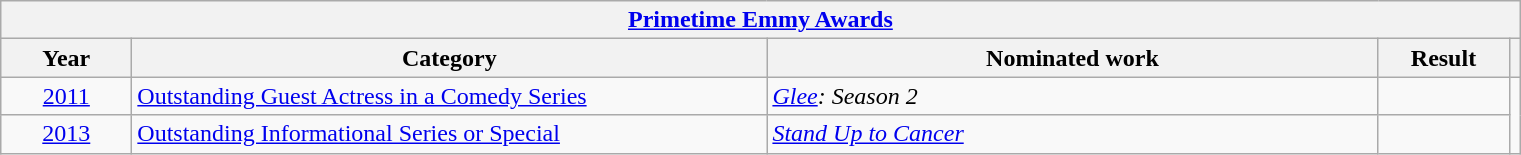<table class=wikitable>
<tr>
<th colspan="5"><a href='#'>Primetime Emmy Awards</a></th>
</tr>
<tr>
<th scope="col" style="width:5em;">Year</th>
<th scope="col" style="width:26em;">Category</th>
<th scope="col" style="width:25em;">Nominated work</th>
<th scope="col" style="width:5em;">Result</th>
<th></th>
</tr>
<tr>
<td style="text-align:center;"><a href='#'>2011</a></td>
<td><a href='#'>Outstanding Guest Actress in a Comedy Series</a></td>
<td><em><a href='#'>Glee</a>: Season 2</em></td>
<td></td>
<td style="text-align:center;" rowspan="2"></td>
</tr>
<tr>
<td style="text-align:center;"><a href='#'>2013</a></td>
<td><a href='#'>Outstanding Informational Series or Special</a></td>
<td><em><a href='#'>Stand Up to Cancer</a></em></td>
<td></td>
</tr>
</table>
